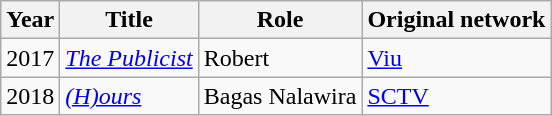<table class="wikitable sortable">
<tr>
<th>Year</th>
<th>Title</th>
<th>Role</th>
<th>Original network</th>
</tr>
<tr>
<td>2017</td>
<td><em><a href='#'>The Publicist</a></em></td>
<td>Robert</td>
<td><a href='#'>Viu</a></td>
</tr>
<tr>
<td>2018</td>
<td><em><a href='#'>(H)ours</a></em></td>
<td>Bagas Nalawira</td>
<td><a href='#'>SCTV</a></td>
</tr>
</table>
